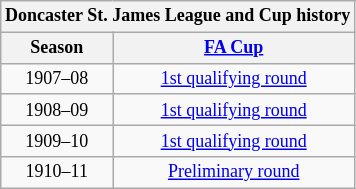<table class="wikitable collapsible" style="text-align:center;font-size:75%">
<tr>
<th colspan="2"><strong>Doncaster St. James League and Cup history</strong></th>
</tr>
<tr>
<th>Season</th>
<th><a href='#'>FA Cup</a></th>
</tr>
<tr>
<td>1907–08</td>
<td><a href='#'>1st qualifying round</a></td>
</tr>
<tr>
<td>1908–09</td>
<td><a href='#'>1st qualifying round</a></td>
</tr>
<tr>
<td>1909–10</td>
<td><a href='#'>1st qualifying round</a></td>
</tr>
<tr>
<td>1910–11</td>
<td><a href='#'>Preliminary round</a></td>
</tr>
</table>
